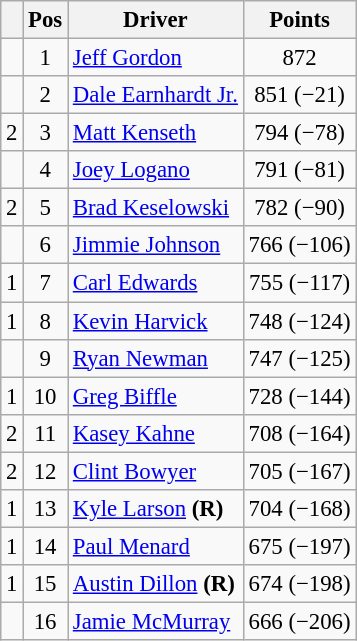<table class="wikitable" style="font-size: 95%;">
<tr>
<th></th>
<th>Pos</th>
<th>Driver</th>
<th>Points</th>
</tr>
<tr>
<td align="left"></td>
<td style="text-align:center;">1</td>
<td><a href='#'>Jeff Gordon</a></td>
<td style="text-align:center;">872</td>
</tr>
<tr>
<td align="left"></td>
<td style="text-align:center;">2</td>
<td><a href='#'>Dale Earnhardt Jr.</a></td>
<td style="text-align:center;">851 (−21)</td>
</tr>
<tr>
<td align="left"> 2</td>
<td style="text-align:center;">3</td>
<td><a href='#'>Matt Kenseth</a></td>
<td style="text-align:center;">794 (−78)</td>
</tr>
<tr>
<td align="left"></td>
<td style="text-align:center;">4</td>
<td><a href='#'>Joey Logano</a></td>
<td style="text-align:center;">791 (−81)</td>
</tr>
<tr>
<td align="left"> 2</td>
<td style="text-align:center;">5</td>
<td><a href='#'>Brad Keselowski</a></td>
<td style="text-align:center;">782 (−90)</td>
</tr>
<tr>
<td align="left"></td>
<td style="text-align:center;">6</td>
<td><a href='#'>Jimmie Johnson</a></td>
<td style="text-align:center;">766 (−106)</td>
</tr>
<tr>
<td align="left"> 1</td>
<td style="text-align:center;">7</td>
<td><a href='#'>Carl Edwards</a></td>
<td style="text-align:center;">755 (−117)</td>
</tr>
<tr>
<td align="left"> 1</td>
<td style="text-align:center;">8</td>
<td><a href='#'>Kevin Harvick</a></td>
<td style="text-align:center;">748 (−124)</td>
</tr>
<tr>
<td align="left"></td>
<td style="text-align:center;">9</td>
<td><a href='#'>Ryan Newman</a></td>
<td style="text-align:center;">747 (−125)</td>
</tr>
<tr>
<td align="left"> 1</td>
<td style="text-align:center;">10</td>
<td><a href='#'>Greg Biffle</a></td>
<td style="text-align:center;">728 (−144)</td>
</tr>
<tr>
<td align="left"> 2</td>
<td style="text-align:center;">11</td>
<td><a href='#'>Kasey Kahne</a></td>
<td style="text-align:center;">708 (−164)</td>
</tr>
<tr>
<td align="left"> 2</td>
<td style="text-align:center;">12</td>
<td><a href='#'>Clint Bowyer</a></td>
<td style="text-align:center;">705 (−167)</td>
</tr>
<tr>
<td align="left"> 1</td>
<td style="text-align:center;">13</td>
<td><a href='#'>Kyle Larson</a> <strong>(R)</strong></td>
<td style="text-align:center;">704 (−168)</td>
</tr>
<tr>
<td align="left"> 1</td>
<td style="text-align:center;">14</td>
<td><a href='#'>Paul Menard</a></td>
<td style="text-align:center;">675 (−197)</td>
</tr>
<tr>
<td align="left"> 1</td>
<td style="text-align:center;">15</td>
<td><a href='#'>Austin Dillon</a> <strong>(R)</strong></td>
<td style="text-align:center;">674 (−198)</td>
</tr>
<tr>
<td align="left"></td>
<td style="text-align:center;">16</td>
<td><a href='#'>Jamie McMurray</a></td>
<td style="text-align:center;">666 (−206)</td>
</tr>
</table>
